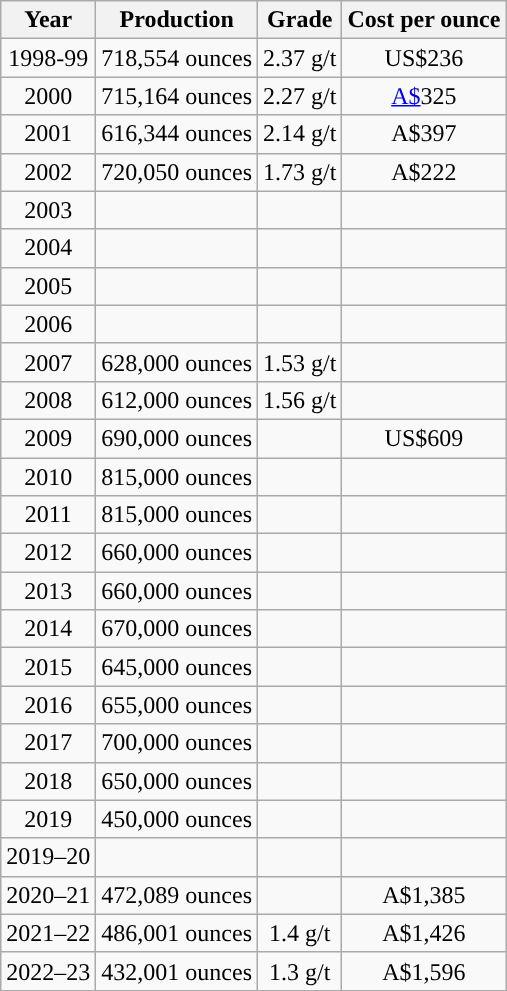<table class="wikitable">
<tr style="text-align:center;">
<th>Year</th>
<th>Production</th>
<th>Grade</th>
<th>Cost per ounce</th>
</tr>
<tr style="text-align:center;">
<td>1998-99</td>
<td>718,554 ounces</td>
<td>2.37 g/t</td>
<td>US$236</td>
</tr>
<tr style="text-align:center;">
<td>2000</td>
<td>715,164 ounces</td>
<td>2.27 g/t</td>
<td><a href='#'>A$</a>325</td>
</tr>
<tr style="text-align:center;">
<td>2001</td>
<td>616,344 ounces</td>
<td>2.14 g/t</td>
<td>A$397</td>
</tr>
<tr style="text-align:center;">
<td>2002</td>
<td>720,050 ounces</td>
<td>1.73 g/t</td>
<td>A$222</td>
</tr>
<tr style="text-align:center;">
<td>2003</td>
<td></td>
<td></td>
<td></td>
</tr>
<tr style="text-align:center;">
<td>2004</td>
<td></td>
<td></td>
<td></td>
</tr>
<tr style="text-align:center;">
<td>2005</td>
<td></td>
<td></td>
<td></td>
</tr>
<tr style="text-align:center;">
<td>2006</td>
<td></td>
<td></td>
<td></td>
</tr>
<tr style="text-align:center;">
<td>2007</td>
<td>628,000 ounces</td>
<td>1.53 g/t</td>
<td></td>
</tr>
<tr style="text-align:center;">
<td>2008</td>
<td>612,000 ounces</td>
<td>1.56 g/t</td>
<td></td>
</tr>
<tr style="text-align:center;">
<td>2009</td>
<td>690,000 ounces</td>
<td></td>
<td>US$609</td>
</tr>
<tr style="text-align:center;">
<td>2010</td>
<td>815,000 ounces</td>
<td></td>
<td></td>
</tr>
<tr style="text-align:center;">
<td>2011</td>
<td>815,000 ounces</td>
<td></td>
<td></td>
</tr>
<tr style="text-align:center;">
<td>2012</td>
<td>660,000 ounces</td>
<td></td>
<td></td>
</tr>
<tr style="text-align:center;">
<td>2013</td>
<td>660,000 ounces</td>
<td></td>
<td></td>
</tr>
<tr style="text-align:center;">
<td>2014</td>
<td>670,000 ounces</td>
<td></td>
<td></td>
</tr>
<tr style="text-align:center;">
<td>2015</td>
<td>645,000 ounces</td>
<td></td>
<td></td>
</tr>
<tr style="text-align:center;">
<td>2016</td>
<td>655,000 ounces</td>
<td></td>
<td></td>
</tr>
<tr style="text-align:center;">
<td>2017</td>
<td>700,000 ounces</td>
<td></td>
<td></td>
</tr>
<tr style="text-align:center;">
<td>2018</td>
<td>650,000 ounces</td>
<td></td>
<td></td>
</tr>
<tr style="text-align:center;">
<td>2019</td>
<td>450,000 ounces</td>
<td></td>
<td></td>
</tr>
<tr style="text-align:center;">
<td>2019–20</td>
<td></td>
<td></td>
<td></td>
</tr>
<tr style="text-align:center;">
<td>2020–21</td>
<td>472,089 ounces</td>
<td></td>
<td>A$1,385</td>
</tr>
<tr style="text-align:center;">
<td>2021–22</td>
<td>486,001 ounces</td>
<td>1.4 g/t</td>
<td>A$1,426</td>
</tr>
<tr style="text-align:center;">
<td>2022–23</td>
<td>432,001 ounces</td>
<td>1.3 g/t</td>
<td>A$1,596</td>
</tr>
</table>
